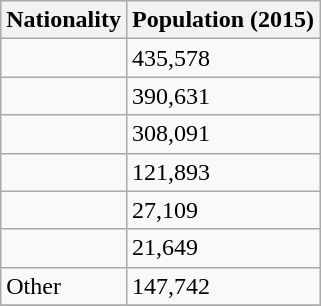<table class="wikitable floatright">
<tr>
<th>Nationality</th>
<th>Population (2015)</th>
</tr>
<tr>
<td></td>
<td>435,578</td>
</tr>
<tr>
<td></td>
<td>390,631</td>
</tr>
<tr>
<td></td>
<td>308,091</td>
</tr>
<tr>
<td></td>
<td>121,893</td>
</tr>
<tr>
<td></td>
<td>27,109</td>
</tr>
<tr>
<td></td>
<td>21,649</td>
</tr>
<tr>
<td>Other</td>
<td>147,742</td>
</tr>
<tr>
</tr>
</table>
